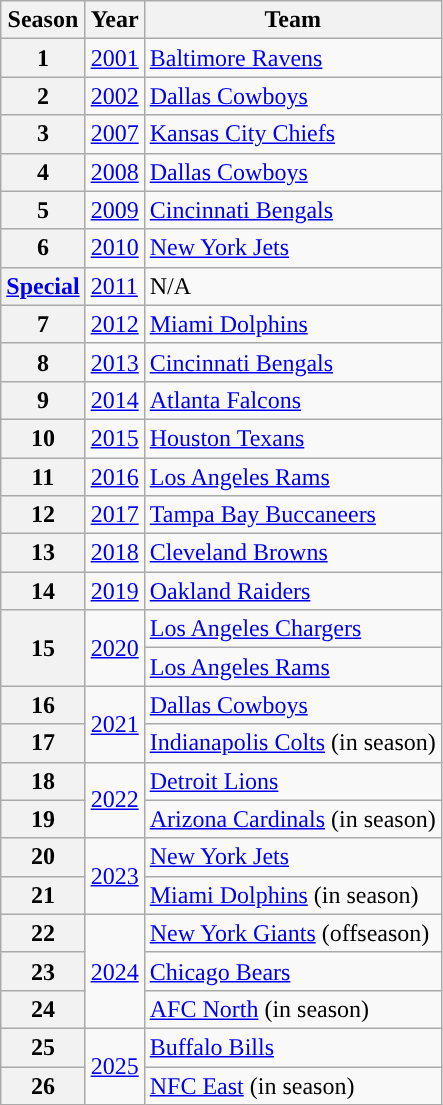<table class="wikitable">
<tr>
<th>Season</th>
<th>Year</th>
<th>Team</th>
</tr>
<tr>
<th>1</th>
<td><a href='#'>2001</a></td>
<td><a href='#'>Baltimore Ravens</a></td>
</tr>
<tr>
<th>2</th>
<td><a href='#'>2002</a></td>
<td><a href='#'>Dallas Cowboys</a></td>
</tr>
<tr>
<th>3</th>
<td><a href='#'>2007</a></td>
<td><a href='#'>Kansas City Chiefs</a></td>
</tr>
<tr>
<th>4</th>
<td><a href='#'>2008</a></td>
<td><a href='#'>Dallas Cowboys</a></td>
</tr>
<tr>
<th>5</th>
<td><a href='#'>2009</a></td>
<td><a href='#'>Cincinnati Bengals</a></td>
</tr>
<tr>
<th>6</th>
<td><a href='#'>2010</a></td>
<td><a href='#'>New York Jets</a></td>
</tr>
<tr>
<th><a href='#'>Special</a></th>
<td><a href='#'>2011</a></td>
<td>N/A</td>
</tr>
<tr>
<th>7</th>
<td><a href='#'>2012</a></td>
<td><a href='#'>Miami Dolphins</a></td>
</tr>
<tr>
<th>8</th>
<td><a href='#'>2013</a></td>
<td><a href='#'>Cincinnati Bengals</a></td>
</tr>
<tr>
<th>9</th>
<td><a href='#'>2014</a></td>
<td><a href='#'>Atlanta Falcons</a></td>
</tr>
<tr>
<th>10</th>
<td><a href='#'>2015</a></td>
<td><a href='#'>Houston Texans</a></td>
</tr>
<tr>
<th>11</th>
<td><a href='#'>2016</a></td>
<td><a href='#'>Los Angeles Rams</a></td>
</tr>
<tr>
<th>12</th>
<td><a href='#'>2017</a></td>
<td><a href='#'>Tampa Bay Buccaneers</a></td>
</tr>
<tr>
<th>13</th>
<td><a href='#'>2018</a></td>
<td><a href='#'>Cleveland Browns</a></td>
</tr>
<tr>
<th>14</th>
<td><a href='#'>2019</a></td>
<td><a href='#'>Oakland Raiders</a></td>
</tr>
<tr>
<th rowspan="2">15</th>
<td rowspan="2"><a href='#'>2020</a></td>
<td><a href='#'>Los Angeles Chargers</a></td>
</tr>
<tr>
<td><a href='#'>Los Angeles Rams</a></td>
</tr>
<tr>
<th>16</th>
<td rowspan="2"><a href='#'>2021</a></td>
<td><a href='#'>Dallas Cowboys</a></td>
</tr>
<tr>
<th>17</th>
<td><a href='#'>Indianapolis Colts</a> (in season)</td>
</tr>
<tr>
<th>18</th>
<td rowspan="2"><a href='#'>2022</a></td>
<td><a href='#'>Detroit Lions</a></td>
</tr>
<tr>
<th>19</th>
<td><a href='#'>Arizona Cardinals</a> (in season)</td>
</tr>
<tr>
<th>20</th>
<td rowspan="2"><a href='#'>2023</a></td>
<td><a href='#'>New York Jets</a></td>
</tr>
<tr>
<th>21</th>
<td><a href='#'>Miami Dolphins</a> (in season)</td>
</tr>
<tr>
<th>22</th>
<td rowspan="3"><a href='#'>2024</a></td>
<td><a href='#'>New York Giants</a> (offseason)</td>
</tr>
<tr>
<th>23</th>
<td><a href='#'>Chicago Bears</a></td>
</tr>
<tr>
<th>24</th>
<td><a href='#'>AFC North</a> (in season)</td>
</tr>
<tr>
<th>25</th>
<td rowspan="3"><a href='#'>2025</a></td>
<td><a href='#'>Buffalo Bills</a></td>
</tr>
<tr>
<th>26</th>
<td><a href='#'>NFC East</a> (in season)</td>
</tr>
</table>
